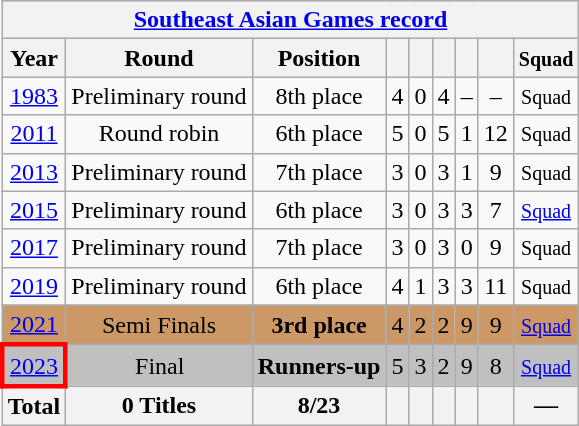<table class="wikitable" style="text-align: center;">
<tr bgcolor=#9acdff>
<th colspan=9><a href='#'>Southeast Asian Games record</a></th>
</tr>
<tr>
<th>Year</th>
<th>Round</th>
<th>Position</th>
<th></th>
<th></th>
<th></th>
<th></th>
<th></th>
<th><small>Squad</small></th>
</tr>
<tr>
<td> <a href='#'>1983</a></td>
<td>Preliminary round</td>
<td>8th place</td>
<td>4</td>
<td>0</td>
<td>4</td>
<td>–</td>
<td>–</td>
<td><small>Squad</small></td>
</tr>
<tr>
<td> <a href='#'>2011</a></td>
<td>Round robin</td>
<td>6th place</td>
<td>5</td>
<td>0</td>
<td>5</td>
<td>1</td>
<td>12</td>
<td><small>Squad</small></td>
</tr>
<tr>
<td> <a href='#'>2013</a></td>
<td>Preliminary round</td>
<td>7th place</td>
<td>3</td>
<td>0</td>
<td>3</td>
<td>1</td>
<td>9</td>
<td><small>Squad</small></td>
</tr>
<tr>
<td> <a href='#'>2015</a></td>
<td>Preliminary round</td>
<td>6th place</td>
<td>3</td>
<td>0</td>
<td>3</td>
<td>3</td>
<td>7</td>
<td><small><a href='#'>Squad</a></small></td>
</tr>
<tr>
<td> <a href='#'>2017</a></td>
<td>Preliminary round</td>
<td>7th place</td>
<td>3</td>
<td>0</td>
<td>3</td>
<td>0</td>
<td>9</td>
<td><small>Squad</small></td>
</tr>
<tr>
<td> <a href='#'>2019</a></td>
<td>Preliminary round</td>
<td>6th place</td>
<td>4</td>
<td>1</td>
<td>3</td>
<td>3</td>
<td>11</td>
<td><small>Squad</small></td>
</tr>
<tr>
</tr>
<tr bgcolor=#cc9966>
<td> <a href='#'>2021</a></td>
<td>Semi Finals</td>
<td><strong>3rd place</strong></td>
<td>4</td>
<td>2</td>
<td>2</td>
<td>9</td>
<td>9</td>
<td><small><a href='#'>Squad</a></small></td>
</tr>
<tr bgcolor=silver>
<td style="border: 3px solid red"> <a href='#'>2023</a></td>
<td>Final</td>
<td><strong>Runners-up</strong></td>
<td>5</td>
<td>3</td>
<td>2</td>
<td>9</td>
<td>8</td>
<td><small><a href='#'>Squad</a></small></td>
</tr>
<tr>
<th>Total</th>
<th>0 Titles</th>
<th>8/23</th>
<th></th>
<th></th>
<th></th>
<th></th>
<th></th>
<th>—</th>
</tr>
</table>
